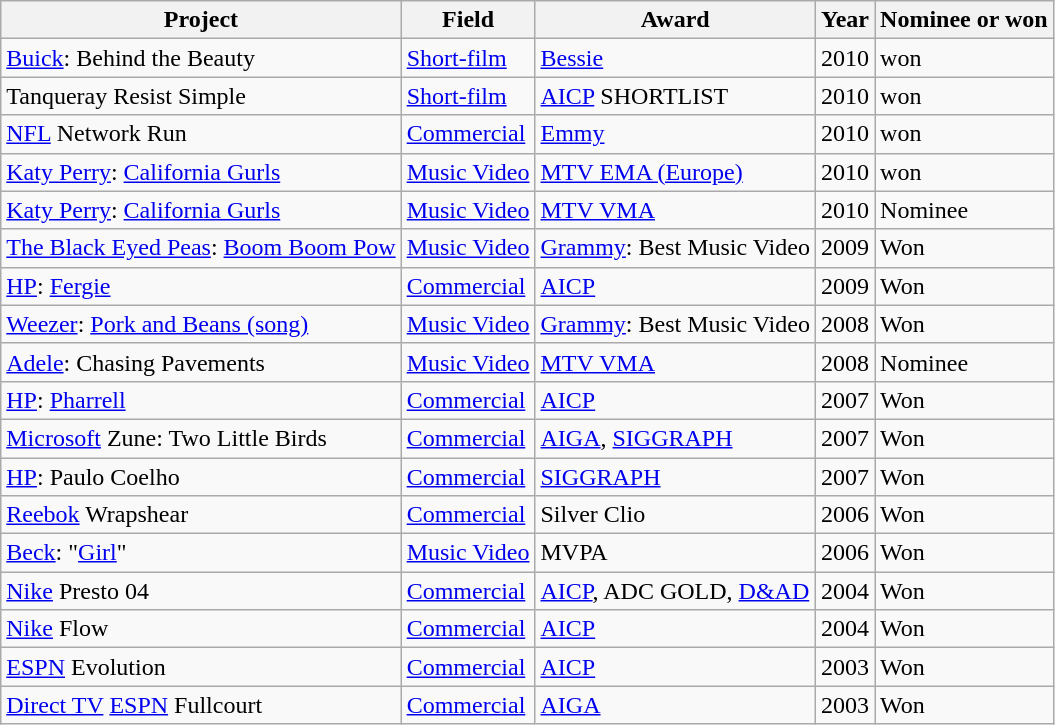<table class="wikitable">
<tr>
<th>Project</th>
<th>Field</th>
<th>Award</th>
<th>Year</th>
<th>Nominee or won</th>
</tr>
<tr>
<td><a href='#'>Buick</a>: Behind the Beauty</td>
<td><a href='#'>Short-film</a></td>
<td><a href='#'>Bessie</a></td>
<td>2010</td>
<td>won</td>
</tr>
<tr>
<td>Tanqueray Resist Simple</td>
<td><a href='#'>Short-film</a></td>
<td><a href='#'>AICP</a> SHORTLIST</td>
<td>2010</td>
<td>won</td>
</tr>
<tr>
<td><a href='#'>NFL</a> Network Run</td>
<td><a href='#'>Commercial</a></td>
<td><a href='#'>Emmy</a></td>
<td>2010</td>
<td>won</td>
</tr>
<tr>
<td><a href='#'>Katy Perry</a>: <a href='#'>California Gurls</a></td>
<td><a href='#'>Music Video</a></td>
<td><a href='#'>MTV EMA (Europe)</a></td>
<td>2010</td>
<td>won</td>
</tr>
<tr>
<td><a href='#'>Katy Perry</a>: <a href='#'>California Gurls</a></td>
<td><a href='#'>Music Video</a></td>
<td><a href='#'>MTV VMA</a></td>
<td>2010</td>
<td>Nominee</td>
</tr>
<tr>
<td><a href='#'>The Black Eyed Peas</a>: <a href='#'>Boom Boom Pow</a></td>
<td><a href='#'>Music Video</a></td>
<td><a href='#'>Grammy</a>: Best Music Video</td>
<td>2009</td>
<td>Won</td>
</tr>
<tr>
<td><a href='#'>HP</a>: <a href='#'>Fergie</a></td>
<td><a href='#'>Commercial</a></td>
<td><a href='#'>AICP</a></td>
<td>2009</td>
<td>Won</td>
</tr>
<tr>
<td><a href='#'>Weezer</a>: <a href='#'>Pork and Beans (song)</a></td>
<td><a href='#'>Music Video</a></td>
<td><a href='#'>Grammy</a>: Best Music Video</td>
<td>2008</td>
<td>Won</td>
</tr>
<tr>
<td><a href='#'>Adele</a>: Chasing Pavements</td>
<td><a href='#'>Music Video</a></td>
<td><a href='#'>MTV VMA</a></td>
<td>2008</td>
<td>Nominee</td>
</tr>
<tr>
<td><a href='#'>HP</a>: <a href='#'>Pharrell</a></td>
<td><a href='#'>Commercial</a></td>
<td><a href='#'>AICP</a></td>
<td>2007</td>
<td>Won</td>
</tr>
<tr>
<td><a href='#'>Microsoft</a> Zune: Two Little Birds</td>
<td><a href='#'>Commercial</a></td>
<td><a href='#'>AIGA</a>, <a href='#'>SIGGRAPH</a></td>
<td>2007</td>
<td>Won</td>
</tr>
<tr>
<td><a href='#'>HP</a>: Paulo Coelho</td>
<td><a href='#'>Commercial</a></td>
<td><a href='#'>SIGGRAPH</a></td>
<td>2007</td>
<td>Won</td>
</tr>
<tr>
<td><a href='#'>Reebok</a> Wrapshear</td>
<td><a href='#'>Commercial</a></td>
<td>Silver Clio</td>
<td>2006</td>
<td>Won</td>
</tr>
<tr>
<td><a href='#'>Beck</a>: "<a href='#'>Girl</a>"</td>
<td><a href='#'>Music Video</a></td>
<td>MVPA</td>
<td>2006</td>
<td>Won</td>
</tr>
<tr>
<td><a href='#'>Nike</a> Presto 04</td>
<td><a href='#'>Commercial</a></td>
<td><a href='#'>AICP</a>, ADC GOLD, <a href='#'>D&AD</a></td>
<td>2004</td>
<td>Won</td>
</tr>
<tr>
<td><a href='#'>Nike</a> Flow</td>
<td><a href='#'>Commercial</a></td>
<td><a href='#'>AICP</a></td>
<td>2004</td>
<td>Won</td>
</tr>
<tr>
<td><a href='#'>ESPN</a> Evolution</td>
<td><a href='#'>Commercial</a></td>
<td><a href='#'>AICP</a></td>
<td>2003</td>
<td>Won</td>
</tr>
<tr>
<td><a href='#'>Direct TV</a> <a href='#'>ESPN</a> Fullcourt</td>
<td><a href='#'>Commercial</a></td>
<td><a href='#'>AIGA</a></td>
<td>2003</td>
<td>Won</td>
</tr>
</table>
